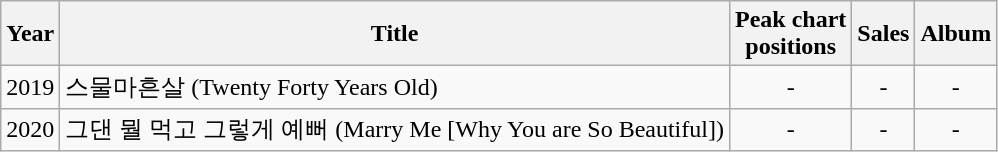<table class="wikitable plainrowheaders" style="text-align:center">
<tr>
<th>Year</th>
<th>Title</th>
<th>Peak chart<br>positions</th>
<th>Sales</th>
<th>Album</th>
</tr>
<tr>
<td>2019</td>
<td align="left">스물마흔살 (Twenty Forty Years Old)</td>
<td>-</td>
<td>-</td>
<td>-</td>
</tr>
<tr>
<td>2020</td>
<td align="left">그댄 뭘 먹고 그렇게 예뻐 (Marry Me [Why You are So Beautiful])</td>
<td>-</td>
<td>-</td>
<td>-</td>
</tr>
</table>
